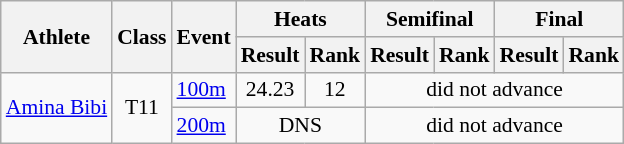<table class=wikitable style="font-size:90%">
<tr>
<th rowspan="2">Athlete</th>
<th rowspan="2">Class</th>
<th rowspan="2">Event</th>
<th colspan="2">Heats</th>
<th colspan="2">Semifinal</th>
<th colspan="2">Final</th>
</tr>
<tr>
<th>Result</th>
<th>Rank</th>
<th>Result</th>
<th>Rank</th>
<th>Result</th>
<th>Rank</th>
</tr>
<tr>
<td rowspan="2"><a href='#'>Amina Bibi</a></td>
<td rowspan="2" style="text-align:center;">T11</td>
<td><a href='#'>100m</a></td>
<td style="text-align:center;">24.23</td>
<td style="text-align:center;">12</td>
<td style="text-align:center;" colspan="4">did not advance</td>
</tr>
<tr>
<td><a href='#'>200m</a></td>
<td style="text-align:center;" colspan="2">DNS</td>
<td style="text-align:center;" colspan="4">did not advance</td>
</tr>
</table>
